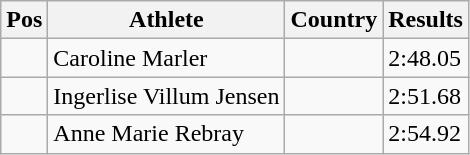<table class="wikitable">
<tr>
<th>Pos</th>
<th>Athlete</th>
<th>Country</th>
<th>Results</th>
</tr>
<tr>
<td align="center"></td>
<td>Caroline Marler</td>
<td></td>
<td>2:48.05</td>
</tr>
<tr>
<td align="center"></td>
<td>Ingerlise Villum Jensen</td>
<td></td>
<td>2:51.68</td>
</tr>
<tr>
<td align="center"></td>
<td>Anne Marie Rebray</td>
<td></td>
<td>2:54.92</td>
</tr>
</table>
